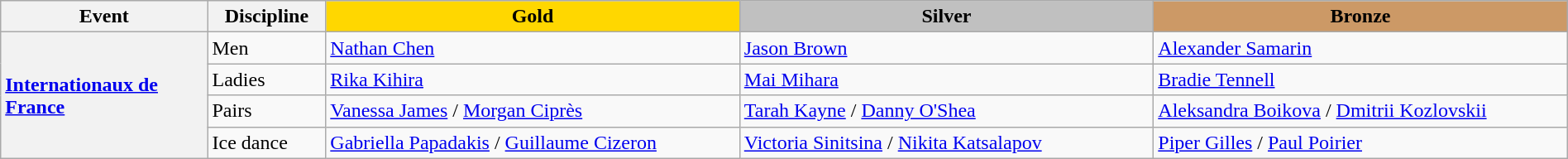<table class="wikitable unsortable" style="text-align:left; width:100%;">
<tr>
<th scope="col" style="width:10%">Event</th>
<th scope="col" style="width:5%">Discipline</th>
<td scope="col" style="text-align:center; width:20%; background:gold"><strong>Gold</strong></td>
<td scope="col" style="text-align:center; width:20%; background:silver"><strong>Silver</strong></td>
<td scope="col" style="text-align:center; width:20%; background:#c96"><strong>Bronze</strong></td>
</tr>
<tr>
<th scope="row" style="text-align:left" rowspan="4"> <a href='#'>Internationaux de France</a></th>
<td>Men</td>
<td> <a href='#'>Nathan Chen</a></td>
<td> <a href='#'>Jason Brown</a></td>
<td> <a href='#'>Alexander Samarin</a></td>
</tr>
<tr>
<td>Ladies</td>
<td> <a href='#'>Rika Kihira</a></td>
<td> <a href='#'>Mai Mihara</a></td>
<td> <a href='#'>Bradie Tennell</a></td>
</tr>
<tr>
<td>Pairs</td>
<td> <a href='#'>Vanessa James</a> / <a href='#'>Morgan Ciprès</a></td>
<td> <a href='#'>Tarah Kayne</a> / <a href='#'>Danny O'Shea</a></td>
<td> <a href='#'>Aleksandra Boikova</a> / <a href='#'>Dmitrii Kozlovskii</a></td>
</tr>
<tr>
<td>Ice dance</td>
<td> <a href='#'>Gabriella Papadakis</a> / <a href='#'>Guillaume Cizeron</a></td>
<td> <a href='#'>Victoria Sinitsina</a> / <a href='#'>Nikita Katsalapov</a></td>
<td> <a href='#'>Piper Gilles</a> / <a href='#'>Paul Poirier</a></td>
</tr>
</table>
